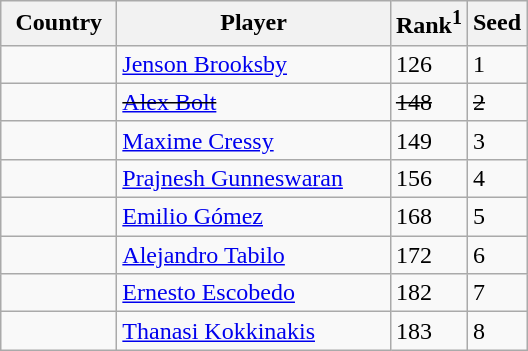<table class="sortable wikitable">
<tr>
<th width="70">Country</th>
<th width="175">Player</th>
<th>Rank<sup>1</sup></th>
<th>Seed</th>
</tr>
<tr>
<td></td>
<td><a href='#'>Jenson Brooksby</a></td>
<td>126</td>
<td>1</td>
</tr>
<tr>
<td><s></s></td>
<td><s><a href='#'>Alex Bolt</a></s></td>
<td><s>148</s></td>
<td><s>2</s></td>
</tr>
<tr>
<td></td>
<td><a href='#'>Maxime Cressy</a></td>
<td>149</td>
<td>3</td>
</tr>
<tr>
<td></td>
<td><a href='#'>Prajnesh Gunneswaran</a></td>
<td>156</td>
<td>4</td>
</tr>
<tr>
<td></td>
<td><a href='#'>Emilio Gómez</a></td>
<td>168</td>
<td>5</td>
</tr>
<tr>
<td></td>
<td><a href='#'>Alejandro Tabilo</a></td>
<td>172</td>
<td>6</td>
</tr>
<tr>
<td></td>
<td><a href='#'>Ernesto Escobedo</a></td>
<td>182</td>
<td>7</td>
</tr>
<tr>
<td></td>
<td><a href='#'>Thanasi Kokkinakis</a></td>
<td>183</td>
<td>8</td>
</tr>
</table>
